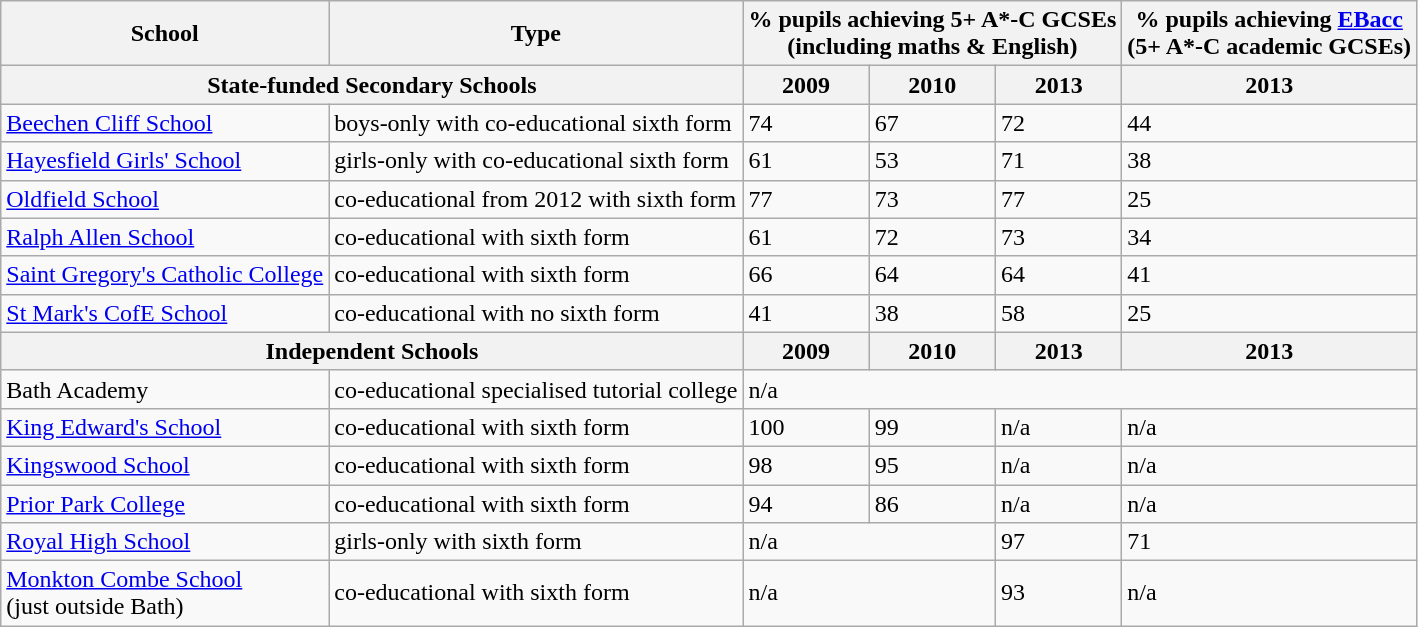<table class="wikitable">
<tr>
<th>School</th>
<th>Type</th>
<th colspan=3>% pupils achieving 5+ A*-C GCSEs<br>(including maths & English)</th>
<th>% pupils achieving <a href='#'>EBacc</a><br>(5+ A*-C academic GCSEs)</th>
</tr>
<tr>
<th colspan=2 align=center>State-funded Secondary Schools</th>
<th>2009</th>
<th>2010</th>
<th>2013</th>
<th>2013</th>
</tr>
<tr>
<td><a href='#'>Beechen Cliff School</a></td>
<td>boys-only with co-educational sixth form</td>
<td>74</td>
<td>67</td>
<td>72</td>
<td>44</td>
</tr>
<tr>
<td><a href='#'>Hayesfield Girls' School</a></td>
<td>girls-only with co-educational sixth form</td>
<td>61</td>
<td>53</td>
<td>71</td>
<td>38</td>
</tr>
<tr>
<td><a href='#'>Oldfield School</a></td>
<td>co-educational from 2012 with sixth form</td>
<td>77</td>
<td>73</td>
<td>77</td>
<td>25</td>
</tr>
<tr>
<td><a href='#'>Ralph Allen School</a></td>
<td>co-educational with sixth form</td>
<td>61</td>
<td>72</td>
<td>73</td>
<td>34</td>
</tr>
<tr>
<td><a href='#'>Saint Gregory's Catholic College</a></td>
<td>co-educational with sixth form</td>
<td>66</td>
<td>64</td>
<td>64</td>
<td>41</td>
</tr>
<tr>
<td><a href='#'>St Mark's CofE School</a></td>
<td>co-educational with no sixth form</td>
<td>41</td>
<td>38</td>
<td>58</td>
<td>25</td>
</tr>
<tr>
<th colspan=2 align=center>Independent Schools</th>
<th>2009</th>
<th>2010</th>
<th>2013</th>
<th>2013</th>
</tr>
<tr>
<td>Bath Academy</td>
<td>co-educational specialised tutorial college</td>
<td colspan=4>n/a</td>
</tr>
<tr>
<td><a href='#'>King Edward's School</a></td>
<td>co-educational with sixth form</td>
<td>100</td>
<td>99</td>
<td>n/a</td>
<td>n/a</td>
</tr>
<tr>
<td><a href='#'>Kingswood School</a></td>
<td>co-educational with sixth form</td>
<td>98</td>
<td>95</td>
<td>n/a</td>
<td>n/a</td>
</tr>
<tr>
<td><a href='#'>Prior Park College</a></td>
<td>co-educational with sixth form</td>
<td>94</td>
<td>86</td>
<td>n/a</td>
<td>n/a</td>
</tr>
<tr>
<td><a href='#'>Royal High School</a></td>
<td>girls-only with sixth form</td>
<td colspan=2>n/a</td>
<td>97</td>
<td>71</td>
</tr>
<tr>
<td><a href='#'>Monkton Combe School</a><br>(just outside Bath)</td>
<td>co-educational with sixth form</td>
<td colspan=2>n/a</td>
<td>93</td>
<td>n/a</td>
</tr>
</table>
